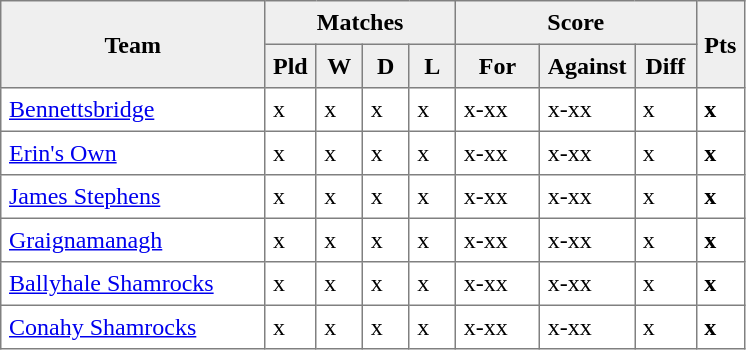<table style=border-collapse:collapse border=1 cellspacing=0 cellpadding=5>
<tr align=center bgcolor=#efefef>
<th rowspan=2 width=165>Team</th>
<th colspan=4>Matches</th>
<th colspan=3>Score</th>
<th rowspan=2width=20>Pts</th>
</tr>
<tr align=center bgcolor=#efefef>
<th width=20>Pld</th>
<th width=20>W</th>
<th width=20>D</th>
<th width=20>L</th>
<th width=45>For</th>
<th width=45>Against</th>
<th width=30>Diff</th>
</tr>
<tr>
<td style="text-align:left;"><a href='#'>Bennettsbridge</a></td>
<td>x</td>
<td>x</td>
<td>x</td>
<td>x</td>
<td>x-xx</td>
<td>x-xx</td>
<td>x</td>
<td><strong>x</strong></td>
</tr>
<tr>
<td style="text-align:left;"><a href='#'>Erin's Own</a></td>
<td>x</td>
<td>x</td>
<td>x</td>
<td>x</td>
<td>x-xx</td>
<td>x-xx</td>
<td>x</td>
<td><strong>x</strong></td>
</tr>
<tr>
<td style="text-align:left;"><a href='#'>James Stephens</a></td>
<td>x</td>
<td>x</td>
<td>x</td>
<td>x</td>
<td>x-xx</td>
<td>x-xx</td>
<td>x</td>
<td><strong>x</strong></td>
</tr>
<tr>
<td style="text-align:left;"><a href='#'>Graignamanagh</a></td>
<td>x</td>
<td>x</td>
<td>x</td>
<td>x</td>
<td>x-xx</td>
<td>x-xx</td>
<td>x</td>
<td><strong>x</strong></td>
</tr>
<tr>
<td style="text-align:left;"><a href='#'>Ballyhale Shamrocks</a></td>
<td>x</td>
<td>x</td>
<td>x</td>
<td>x</td>
<td>x-xx</td>
<td>x-xx</td>
<td>x</td>
<td><strong>x</strong></td>
</tr>
<tr>
<td style="text-align:left;"><a href='#'>Conahy Shamrocks</a></td>
<td>x</td>
<td>x</td>
<td>x</td>
<td>x</td>
<td>x-xx</td>
<td>x-xx</td>
<td>x</td>
<td><strong>x</strong></td>
</tr>
</table>
